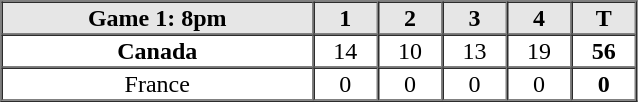<table border=1 cellspacing=0 width=425 style="margin-left:3em;">
<tr style="text-align:center; background-color:#e6e6e6;">
<th>Game 1: 8pm</th>
<th>1</th>
<th>2</th>
<th>3</th>
<th>4</th>
<th>T</th>
</tr>
<tr style="text-align:center">
<th> Canada</th>
<td>14</td>
<td>10</td>
<td>13</td>
<td>19</td>
<th>56</th>
</tr>
<tr style="text-align:center">
<td> France</td>
<td>0</td>
<td>0</td>
<td>0</td>
<td>0</td>
<th>0</th>
</tr>
</table>
